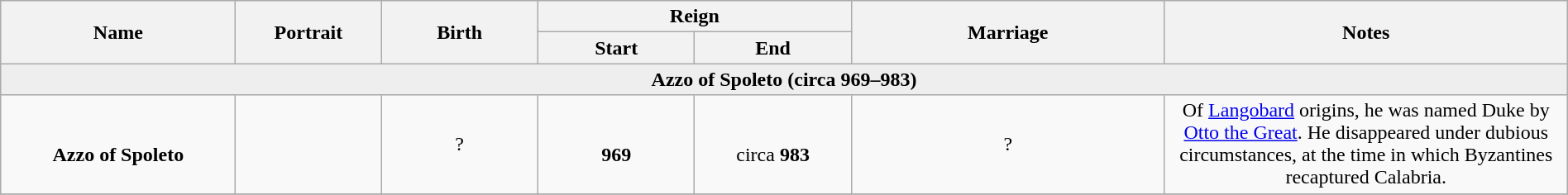<table class="wikitable" style="text-align:center" width=100%>
<tr>
<th rowspan=2 width=15%>Name</th>
<th rowspan=2 width=110px>Portrait</th>
<th rowspan=2 width=10%>Birth</th>
<th colspan=2>Reign</th>
<th rowspan=2 width=20%>Marriage</th>
<th rowspan=2>Notes</th>
</tr>
<tr>
<th width=10%>Start</th>
<th width=10%>End</th>
</tr>
<tr style="background:#eeeeee">
<td colspan=7><strong><span>Azzo of Spoleto (circa 969–983)</span></strong></td>
</tr>
<tr>
<td><br><strong>Azzo of Spoleto</strong><br></td>
<td></td>
<td>?</td>
<td><br><strong>969</strong></td>
<td><br>circa <strong>983</strong></td>
<td>?</td>
<td>Of <a href='#'>Langobard</a> origins, he was named Duke by <a href='#'>Otto the Great</a>. He disappeared under dubious circumstances, at the time in which Byzantines recaptured Calabria.</td>
</tr>
<tr>
</tr>
</table>
